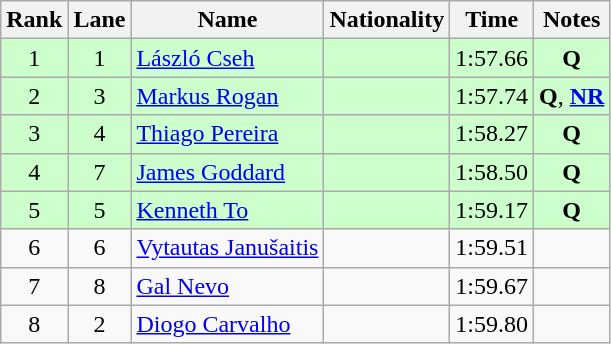<table class="wikitable sortable" style="text-align:center">
<tr>
<th>Rank</th>
<th>Lane</th>
<th>Name</th>
<th>Nationality</th>
<th>Time</th>
<th>Notes</th>
</tr>
<tr bgcolor=ccffcc>
<td>1</td>
<td>1</td>
<td align=left><a href='#'>László Cseh</a></td>
<td align=left></td>
<td>1:57.66</td>
<td><strong>Q</strong></td>
</tr>
<tr bgcolor=ccffcc>
<td>2</td>
<td>3</td>
<td align=left><a href='#'>Markus Rogan</a></td>
<td align=left></td>
<td>1:57.74</td>
<td><strong>Q</strong>, <strong><a href='#'>NR</a></strong></td>
</tr>
<tr bgcolor=ccffcc>
<td>3</td>
<td>4</td>
<td align=left><a href='#'>Thiago Pereira</a></td>
<td align=left></td>
<td>1:58.27</td>
<td><strong>Q</strong></td>
</tr>
<tr bgcolor=ccffcc>
<td>4</td>
<td>7</td>
<td align=left><a href='#'>James Goddard</a></td>
<td align=left></td>
<td>1:58.50</td>
<td><strong>Q</strong></td>
</tr>
<tr bgcolor=ccffcc>
<td>5</td>
<td>5</td>
<td align=left><a href='#'>Kenneth To</a></td>
<td align=left></td>
<td>1:59.17</td>
<td><strong>Q</strong></td>
</tr>
<tr>
<td>6</td>
<td>6</td>
<td align=left><a href='#'>Vytautas Janušaitis</a></td>
<td align=left></td>
<td>1:59.51</td>
<td></td>
</tr>
<tr>
<td>7</td>
<td>8</td>
<td align=left><a href='#'>Gal Nevo</a></td>
<td align=left></td>
<td>1:59.67</td>
<td></td>
</tr>
<tr>
<td>8</td>
<td>2</td>
<td align=left><a href='#'>Diogo Carvalho</a></td>
<td align=left></td>
<td>1:59.80</td>
<td></td>
</tr>
</table>
